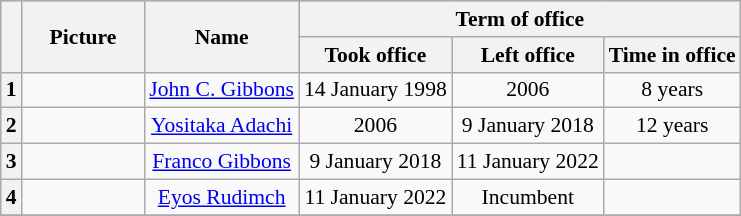<table class="wikitable" style="font-size:90%;text-align:center">
<tr bgcolor=#cccccc>
<th rowspan="2"></th>
<th rowspan="2" style="width:75px;">Picture</th>
<th rowspan="2">Name</th>
<th colspan="3"><strong>Term of office</strong></th>
</tr>
<tr>
<th>Took office</th>
<th>Left office</th>
<th><strong>Time in office</strong></th>
</tr>
<tr>
<th>1</th>
<td></td>
<td><a href='#'>John C. Gibbons</a><br></td>
<td>14 January 1998</td>
<td>2006</td>
<td>8 years</td>
</tr>
<tr>
<th>2</th>
<td></td>
<td><a href='#'>Yositaka Adachi</a></td>
<td>2006</td>
<td>9 January 2018</td>
<td>12 years</td>
</tr>
<tr>
<th>3</th>
<td></td>
<td><a href='#'>Franco Gibbons</a></td>
<td>9 January 2018</td>
<td>11 January 2022</td>
<td></td>
</tr>
<tr>
<th>4</th>
<td></td>
<td><a href='#'>Eyos Rudimch</a></td>
<td>11 January 2022</td>
<td>Incumbent</td>
<td></td>
</tr>
<tr>
</tr>
</table>
